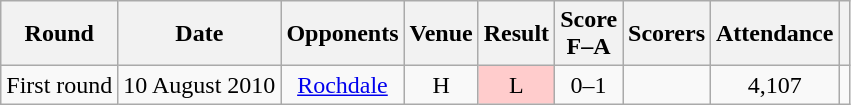<table class="wikitable plainrowheaders" style="text-align:center">
<tr>
<th scope=col>Round</th>
<th scope=col>Date</th>
<th scope=col>Opponents</th>
<th scope=col>Venue</th>
<th scope=col>Result</th>
<th scope=col>Score<br>F–A</th>
<th scope=col>Scorers</th>
<th scope=col>Attendance</th>
<th scope=col></th>
</tr>
<tr>
<td>First round</td>
<td>10 August 2010</td>
<td><a href='#'>Rochdale</a></td>
<td>H</td>
<td style="background-color:#FFCCCC">L</td>
<td>0–1</td>
<td></td>
<td>4,107</td>
<td></td>
</tr>
</table>
